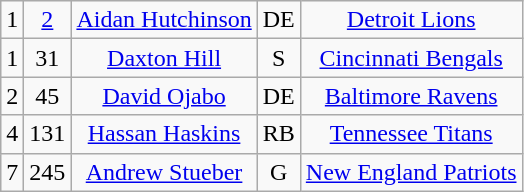<table class="wikitable" style="text-align:center">
<tr>
<td>1</td>
<td><a href='#'>2</a></td>
<td><a href='#'>Aidan Hutchinson</a></td>
<td>DE</td>
<td><a href='#'>Detroit Lions</a></td>
</tr>
<tr>
<td>1</td>
<td>31</td>
<td><a href='#'>Daxton Hill</a></td>
<td>S</td>
<td><a href='#'>Cincinnati Bengals</a></td>
</tr>
<tr>
<td>2</td>
<td>45</td>
<td><a href='#'>David Ojabo</a></td>
<td>DE</td>
<td><a href='#'>Baltimore Ravens</a></td>
</tr>
<tr>
<td>4</td>
<td>131</td>
<td><a href='#'>Hassan Haskins</a></td>
<td>RB</td>
<td><a href='#'>Tennessee Titans</a></td>
</tr>
<tr>
<td>7</td>
<td>245</td>
<td><a href='#'>Andrew Stueber</a></td>
<td>G</td>
<td><a href='#'>New England Patriots</a></td>
</tr>
</table>
